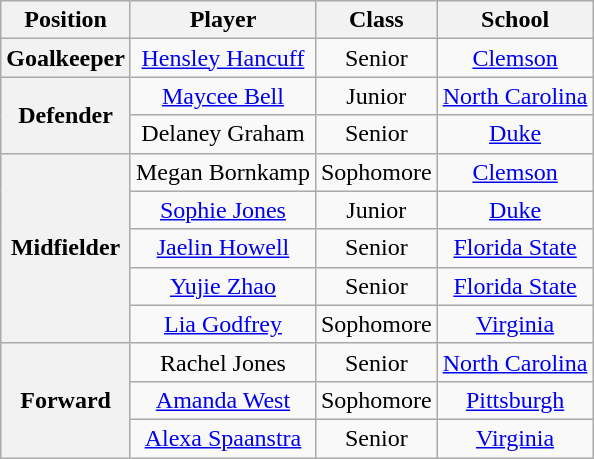<table class="wikitable" style="text-align:center">
<tr>
<th>Position</th>
<th>Player</th>
<th>Class</th>
<th>School</th>
</tr>
<tr>
<th>Goalkeeper</th>
<td><a href='#'>Hensley Hancuff</a></td>
<td>Senior</td>
<td><a href='#'>Clemson</a></td>
</tr>
<tr>
<th rowspan=2>Defender</th>
<td><a href='#'>Maycee Bell</a></td>
<td>Junior</td>
<td><a href='#'>North Carolina</a></td>
</tr>
<tr>
<td>Delaney Graham</td>
<td>Senior</td>
<td><a href='#'>Duke</a></td>
</tr>
<tr>
<th rowspan=5>Midfielder</th>
<td>Megan Bornkamp</td>
<td>Sophomore</td>
<td><a href='#'>Clemson</a></td>
</tr>
<tr>
<td><a href='#'>Sophie Jones</a></td>
<td>Junior</td>
<td><a href='#'>Duke</a></td>
</tr>
<tr>
<td><a href='#'>Jaelin Howell</a></td>
<td>Senior</td>
<td><a href='#'>Florida State</a></td>
</tr>
<tr>
<td><a href='#'>Yujie Zhao</a></td>
<td>Senior</td>
<td><a href='#'>Florida State</a></td>
</tr>
<tr>
<td><a href='#'>Lia Godfrey</a></td>
<td>Sophomore</td>
<td><a href='#'>Virginia</a></td>
</tr>
<tr>
<th rowspan=3>Forward</th>
<td>Rachel Jones</td>
<td>Senior</td>
<td><a href='#'>North Carolina</a></td>
</tr>
<tr>
<td><a href='#'>Amanda West</a></td>
<td>Sophomore</td>
<td><a href='#'>Pittsburgh</a></td>
</tr>
<tr>
<td><a href='#'>Alexa Spaanstra</a></td>
<td>Senior</td>
<td><a href='#'>Virginia</a></td>
</tr>
</table>
